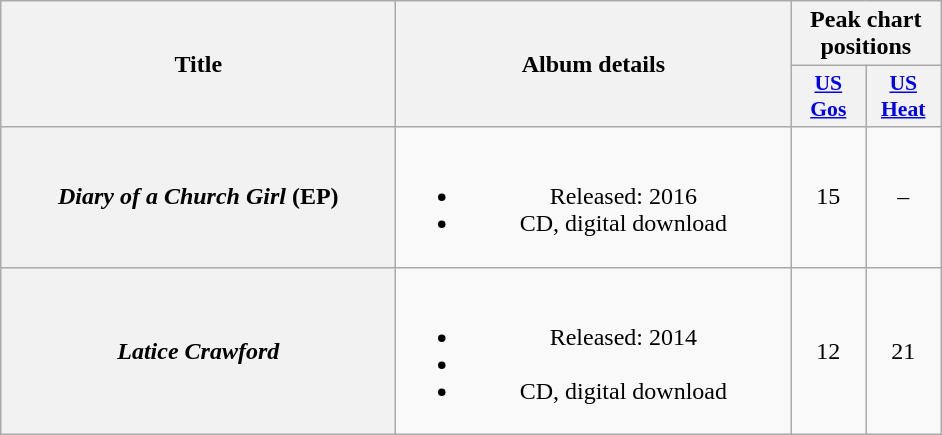<table class="wikitable plainrowheaders" style="text-align:center;">
<tr>
<th scope="col" rowspan="2" style="width:16em;">Title</th>
<th scope="col" rowspan="2" style="width:16em;">Album details</th>
<th scope="col" colspan="2">Peak chart positions</th>
</tr>
<tr>
<th style="width:3em; font-size:90%"><a href='#'>US<br>Gos</a></th>
<th style="width:3em; font-size:90%"><a href='#'>US<br>Heat</a></th>
</tr>
<tr>
<th scope="row"><em>Diary of a Church Girl</em> (EP)</th>
<td><br><ul><li>Released: 2016</li><li>CD, digital download</li></ul></td>
<td>15</td>
<td>–</td>
</tr>
<tr>
<th scope="row"><em>Latice Crawford</em></th>
<td><br><ul><li>Released: 2014</li><li></li><li>CD, digital download</li></ul></td>
<td>12</td>
<td>21</td>
</tr>
</table>
